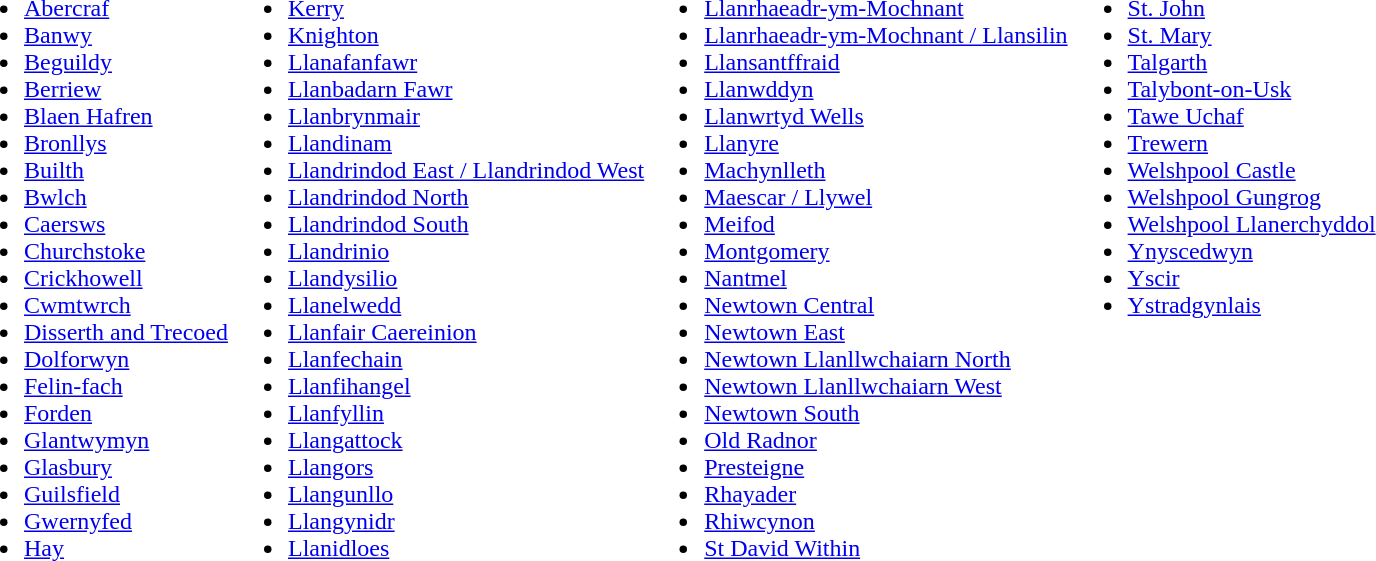<table border="0" cellpadding="0" cellspacing="0">
<tr>
<td><br><ul><li><a href='#'>Abercraf</a></li><li><a href='#'>Banwy</a></li><li><a href='#'>Beguildy</a></li><li><a href='#'>Berriew</a></li><li><a href='#'>Blaen Hafren</a></li><li><a href='#'>Bronllys</a></li><li><a href='#'>Builth</a></li><li><a href='#'>Bwlch</a></li><li><a href='#'>Caersws</a></li><li><a href='#'>Churchstoke</a></li><li><a href='#'>Crickhowell</a></li><li><a href='#'>Cwmtwrch</a></li><li><a href='#'>Disserth and Trecoed</a></li><li><a href='#'>Dolforwyn</a></li><li><a href='#'>Felin-fach</a></li><li><a href='#'>Forden</a></li><li><a href='#'>Glantwymyn</a></li><li><a href='#'>Glasbury</a></li><li><a href='#'>Guilsfield</a></li><li><a href='#'>Gwernyfed</a></li><li><a href='#'>Hay</a></li></ul></td>
<td><br><ul><li><a href='#'>Kerry</a></li><li><a href='#'>Knighton</a></li><li><a href='#'>Llanafanfawr</a></li><li><a href='#'>Llanbadarn Fawr</a></li><li><a href='#'>Llanbrynmair</a></li><li><a href='#'>Llandinam</a></li><li><a href='#'>Llandrindod East / Llandrindod West</a></li><li><a href='#'>Llandrindod North</a></li><li><a href='#'>Llandrindod South</a></li><li><a href='#'>Llandrinio</a></li><li><a href='#'>Llandysilio</a></li><li><a href='#'>Llanelwedd</a></li><li><a href='#'>Llanfair Caereinion</a></li><li><a href='#'>Llanfechain</a></li><li><a href='#'>Llanfihangel</a></li><li><a href='#'>Llanfyllin</a></li><li><a href='#'>Llangattock</a></li><li><a href='#'>Llangors</a></li><li><a href='#'>Llangunllo</a></li><li><a href='#'>Llangynidr</a></li><li><a href='#'>Llanidloes</a></li></ul></td>
<td><br><ul><li><a href='#'>Llanrhaeadr-ym-Mochnant</a></li><li><a href='#'>Llanrhaeadr-ym-Mochnant / Llansilin</a></li><li><a href='#'>Llansantffraid</a></li><li><a href='#'>Llanwddyn</a></li><li><a href='#'>Llanwrtyd Wells</a></li><li><a href='#'>Llanyre</a></li><li><a href='#'>Machynlleth</a></li><li><a href='#'>Maescar / Llywel</a></li><li><a href='#'>Meifod</a></li><li><a href='#'>Montgomery</a></li><li><a href='#'>Nantmel</a></li><li><a href='#'>Newtown Central</a></li><li><a href='#'>Newtown East</a></li><li><a href='#'>Newtown Llanllwchaiarn North</a></li><li><a href='#'>Newtown Llanllwchaiarn West</a></li><li><a href='#'>Newtown South</a></li><li><a href='#'>Old Radnor</a></li><li><a href='#'>Presteigne</a></li><li><a href='#'>Rhayader</a></li><li><a href='#'>Rhiwcynon</a></li><li><a href='#'>St David Within</a></li></ul></td>
<td valign="top"><br><ul><li><a href='#'>St. John</a></li><li><a href='#'>St. Mary</a></li><li><a href='#'>Talgarth</a></li><li><a href='#'>Talybont-on-Usk</a></li><li><a href='#'>Tawe Uchaf</a></li><li><a href='#'>Trewern</a></li><li><a href='#'>Welshpool Castle</a></li><li><a href='#'>Welshpool Gungrog</a></li><li><a href='#'>Welshpool Llanerchyddol</a></li><li><a href='#'>Ynyscedwyn</a></li><li><a href='#'>Yscir</a></li><li><a href='#'>Ystradgynlais</a></li></ul></td>
</tr>
</table>
